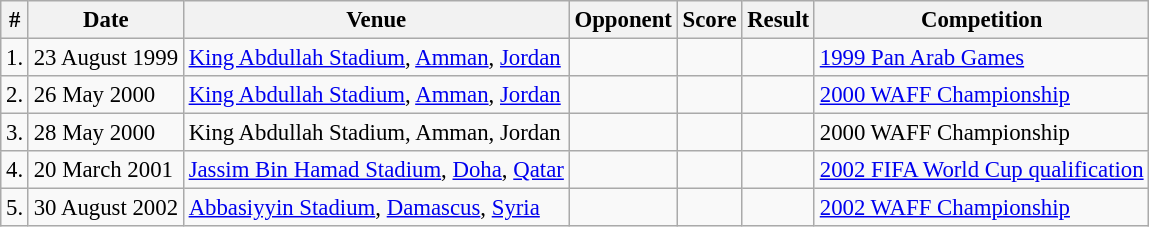<table class="wikitable" style="font-size:95%;">
<tr>
<th>#</th>
<th>Date</th>
<th>Venue</th>
<th>Opponent</th>
<th>Score</th>
<th>Result</th>
<th>Competition</th>
</tr>
<tr>
<td>1.</td>
<td>23 August 1999</td>
<td><a href='#'>King Abdullah Stadium</a>, <a href='#'>Amman</a>, <a href='#'>Jordan</a></td>
<td></td>
<td></td>
<td></td>
<td><a href='#'>1999 Pan Arab Games</a></td>
</tr>
<tr>
<td>2.</td>
<td>26 May 2000</td>
<td><a href='#'>King Abdullah Stadium</a>, <a href='#'>Amman</a>, <a href='#'>Jordan</a></td>
<td></td>
<td></td>
<td></td>
<td><a href='#'>2000 WAFF Championship</a></td>
</tr>
<tr>
<td>3.</td>
<td>28 May 2000</td>
<td>King Abdullah Stadium, Amman, Jordan</td>
<td></td>
<td></td>
<td></td>
<td>2000 WAFF Championship</td>
</tr>
<tr>
<td>4.</td>
<td>20 March 2001</td>
<td><a href='#'>Jassim Bin Hamad Stadium</a>, <a href='#'>Doha</a>, <a href='#'>Qatar</a></td>
<td></td>
<td></td>
<td></td>
<td><a href='#'>2002 FIFA World Cup qualification</a></td>
</tr>
<tr>
<td>5.</td>
<td>30 August 2002</td>
<td><a href='#'>Abbasiyyin Stadium</a>, <a href='#'>Damascus</a>, <a href='#'>Syria</a></td>
<td></td>
<td></td>
<td></td>
<td><a href='#'>2002 WAFF Championship</a></td>
</tr>
</table>
